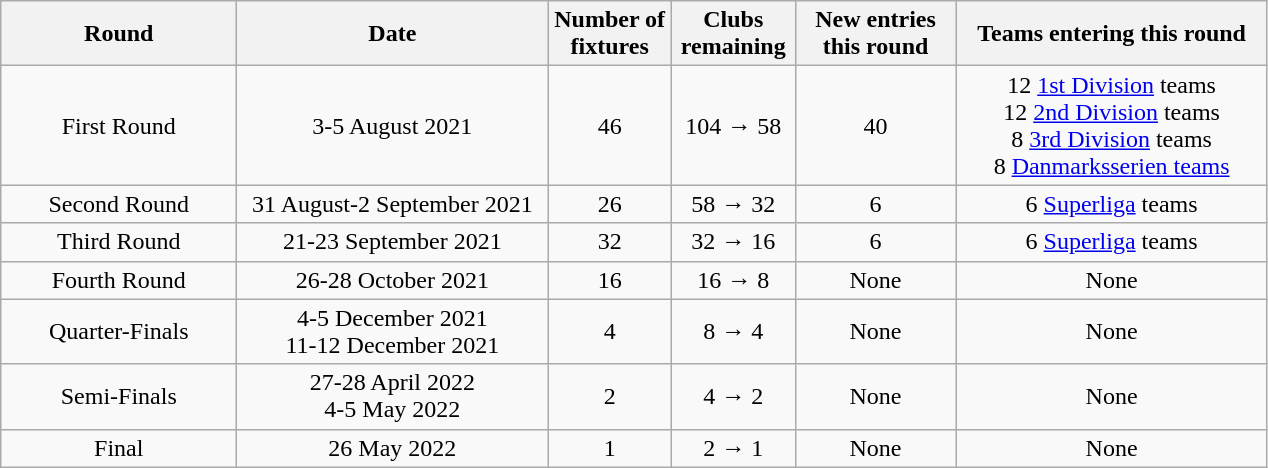<table class="wikitable plainrowheaders" style="text-align:center">
<tr>
<th scope="col" style="width:150px">Round</th>
<th scope="col" style="width:200px">Date</th>
<th scope="col" style="width:75px">Number of fixtures</th>
<th scope="col" style="width:75px">Clubs remaining</th>
<th scope="col" style="width:100px">New entries this round</th>
<th scope="col" style="width:200px">Teams entering this round</th>
</tr>
<tr>
<td>First Round</td>
<td>3-5 August 2021</td>
<td>46</td>
<td>104 → 58</td>
<td>40</td>
<td>12 <a href='#'>1st Division</a> teams<br>12 <a href='#'>2nd Division</a> teams<br>8 <a href='#'>3rd Division</a> teams<br>8 <a href='#'>Danmarksserien teams</a></td>
</tr>
<tr>
<td>Second Round</td>
<td>31 August-2 September 2021</td>
<td>26</td>
<td>58 → 32</td>
<td>6</td>
<td>6 <a href='#'>Superliga</a> teams</td>
</tr>
<tr>
<td>Third Round</td>
<td>21-23 September 2021</td>
<td>32</td>
<td>32 → 16</td>
<td>6</td>
<td>6 <a href='#'>Superliga</a> teams</td>
</tr>
<tr>
<td>Fourth Round</td>
<td>26-28 October 2021</td>
<td>16</td>
<td>16 → 8</td>
<td>None</td>
<td>None</td>
</tr>
<tr>
<td>Quarter-Finals</td>
<td>4-5 December 2021<br>11-12 December 2021</td>
<td>4</td>
<td>8 → 4</td>
<td>None</td>
<td>None</td>
</tr>
<tr>
<td>Semi-Finals</td>
<td>27-28 April 2022<br>4-5 May 2022</td>
<td>2</td>
<td>4 → 2</td>
<td>None</td>
<td>None</td>
</tr>
<tr>
<td>Final</td>
<td>26 May 2022</td>
<td>1</td>
<td>2 → 1</td>
<td>None</td>
<td>None</td>
</tr>
</table>
